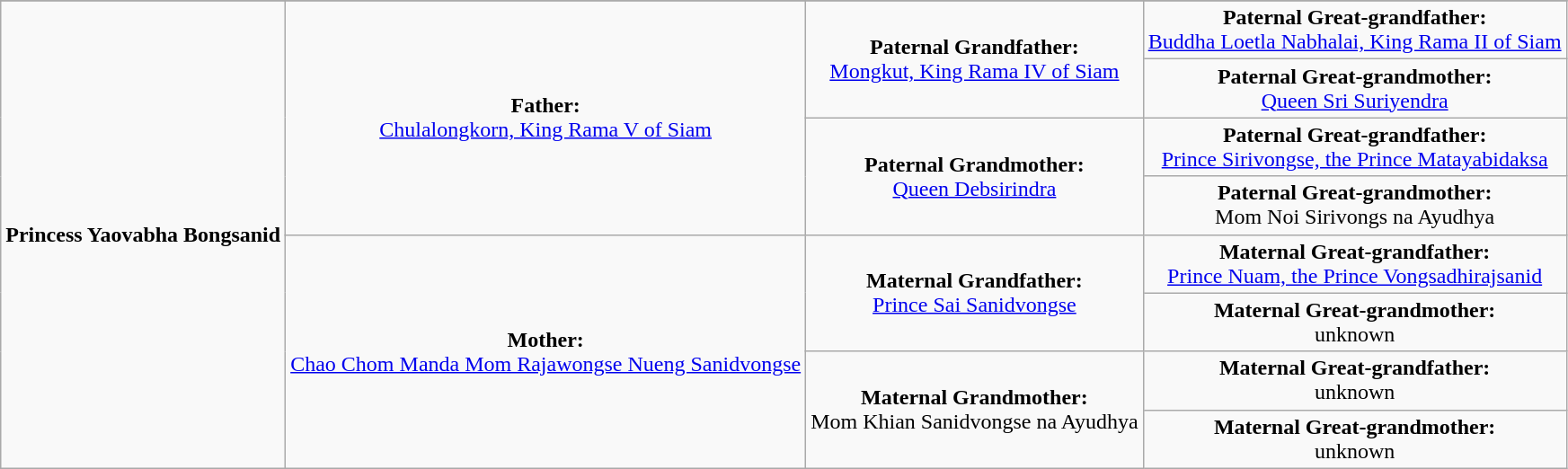<table class="wikitable">
<tr>
</tr>
<tr>
<td rowspan="8" align="center"><strong>Princess Yaovabha Bongsanid</strong></td>
<td rowspan="4" align="center"><strong>Father:</strong><br><a href='#'>Chulalongkorn, King Rama V of Siam</a></td>
<td rowspan="2" align="center"><strong>Paternal Grandfather:</strong><br><a href='#'>Mongkut, King Rama IV of Siam</a></td>
<td align = "center"><strong>Paternal Great-grandfather:</strong><br><a href='#'>Buddha Loetla Nabhalai, King Rama II of Siam</a></td>
</tr>
<tr>
<td align = "center"><strong>Paternal Great-grandmother:</strong><br><a href='#'>Queen Sri Suriyendra</a></td>
</tr>
<tr>
<td rowspan="2" align="center"><strong>Paternal Grandmother:</strong><br><a href='#'>Queen Debsirindra</a></td>
<td align = "center"><strong>Paternal Great-grandfather:</strong><br><a href='#'>Prince Sirivongse, the Prince Matayabidaksa</a></td>
</tr>
<tr>
<td align = "center"><strong>Paternal Great-grandmother:</strong><br>Mom Noi Sirivongs na Ayudhya</td>
</tr>
<tr>
<td rowspan="4" align="center"><strong>Mother:</strong><br><a href='#'>Chao Chom Manda Mom Rajawongse Nueng Sanidvongse</a></td>
<td rowspan="2" align="center"><strong>Maternal Grandfather:</strong><br><a href='#'>Prince Sai Sanidvongse</a></td>
<td align = "center"><strong>Maternal Great-grandfather:</strong><br><a href='#'>Prince Nuam, the Prince Vongsadhirajsanid</a></td>
</tr>
<tr>
<td align = "center"><strong>Maternal Great-grandmother:</strong><br>unknown</td>
</tr>
<tr>
<td rowspan="2" align="center"><strong>Maternal Grandmother:</strong><br>Mom Khian Sanidvongse na Ayudhya</td>
<td align = "center"><strong>Maternal Great-grandfather:</strong><br>unknown</td>
</tr>
<tr>
<td align = "center"><strong>Maternal Great-grandmother:</strong><br>unknown</td>
</tr>
</table>
